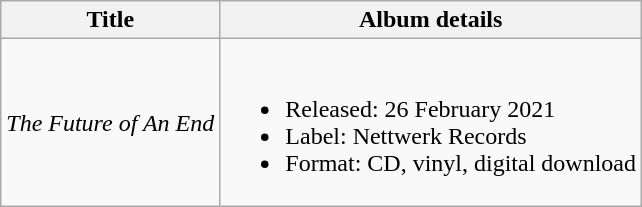<table class="wikitable">
<tr>
<th>Title</th>
<th>Album details</th>
</tr>
<tr>
<td><em>The Future of An End</em></td>
<td><br><ul><li>Released: 26 February 2021</li><li>Label: Nettwerk Records</li><li>Format: CD, vinyl, digital download</li></ul></td>
</tr>
</table>
